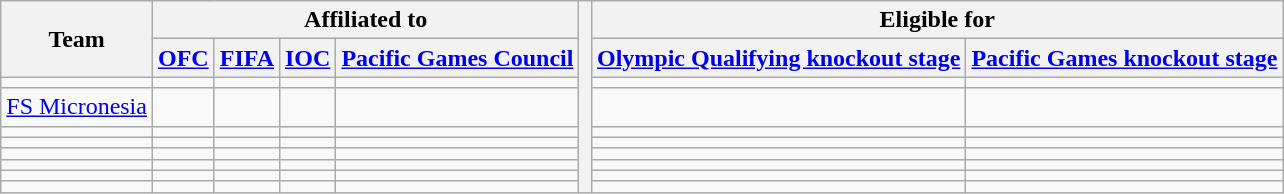<table class="wikitable">
<tr>
<th rowspan="2">Team</th>
<th colspan="4">Affiliated to</th>
<th rowspan="10" width=1px></th>
<th colspan="2">Eligible for</th>
</tr>
<tr>
<th><a href='#'>OFC</a></th>
<th><a href='#'>FIFA</a></th>
<th><a href='#'>IOC</a></th>
<th><a href='#'>Pacific Games Council</a></th>
<th><a href='#'>Olympic Qualifying knockout stage</a></th>
<th><a href='#'>Pacific Games knockout stage</a></th>
</tr>
<tr>
<td></td>
<td></td>
<td></td>
<td></td>
<td></td>
<td></td>
<td></td>
</tr>
<tr>
<td> <a href='#'>FS Micronesia</a></td>
<td></td>
<td></td>
<td></td>
<td></td>
<td></td>
<td></td>
</tr>
<tr>
<td></td>
<td></td>
<td></td>
<td></td>
<td></td>
<td></td>
<td></td>
</tr>
<tr>
<td></td>
<td></td>
<td></td>
<td></td>
<td></td>
<td></td>
<td></td>
</tr>
<tr>
<td></td>
<td></td>
<td></td>
<td></td>
<td></td>
<td></td>
<td></td>
</tr>
<tr>
<td></td>
<td></td>
<td></td>
<td></td>
<td></td>
<td></td>
<td></td>
</tr>
<tr>
<td></td>
<td></td>
<td></td>
<td></td>
<td></td>
<td></td>
<td></td>
</tr>
<tr>
<td></td>
<td></td>
<td></td>
<td></td>
<td></td>
<td></td>
<td></td>
</tr>
</table>
